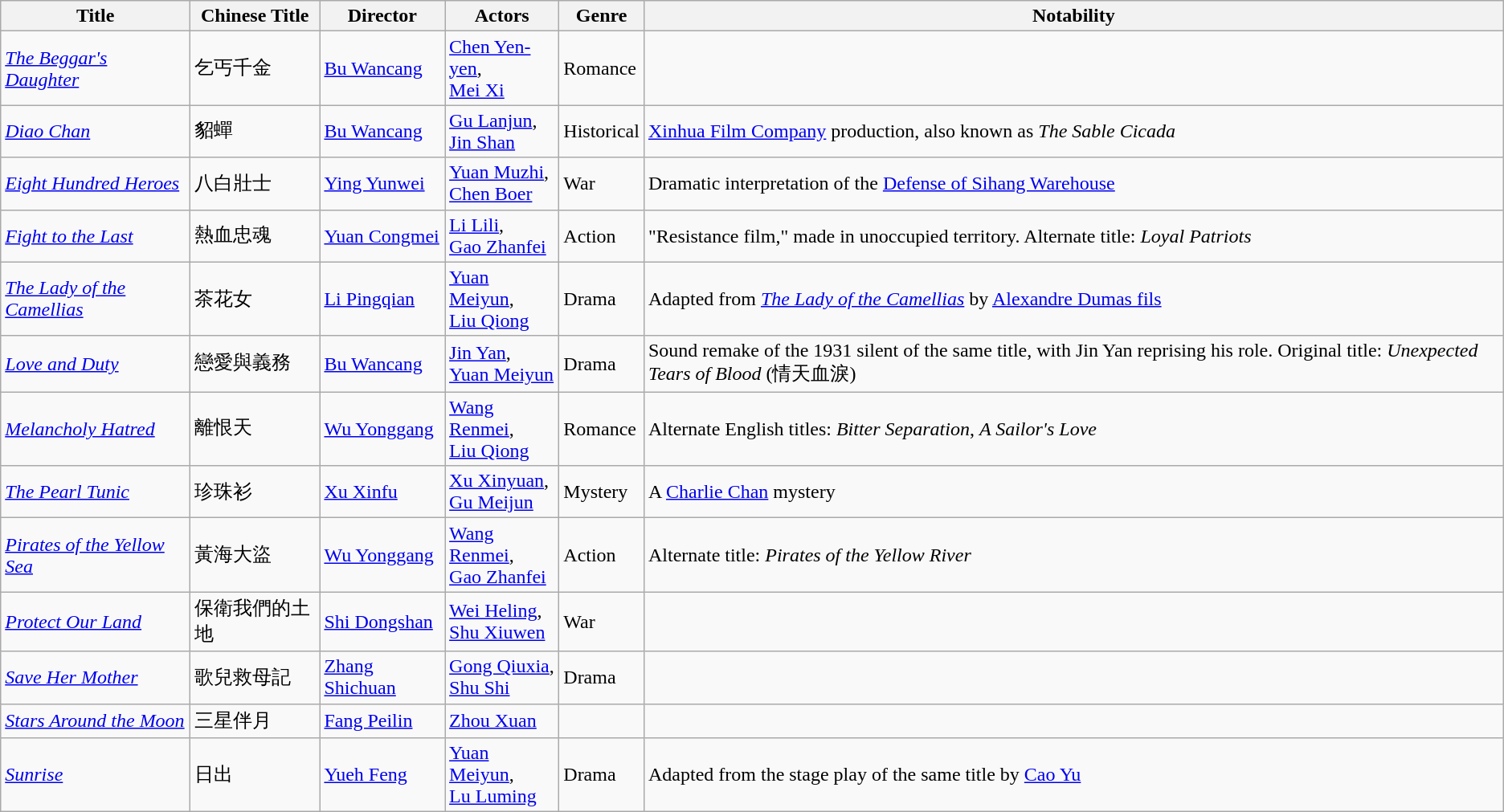<table class="wikitable">
<tr>
<th>Title</th>
<th>Chinese Title</th>
<th>Director</th>
<th>Actors</th>
<th>Genre</th>
<th>Notability</th>
</tr>
<tr>
<td><em><a href='#'>The Beggar's Daughter</a></em></td>
<td>乞丐千金</td>
<td><a href='#'>Bu Wancang</a></td>
<td><a href='#'>Chen Yen-yen</a>,<br><a href='#'>Mei Xi</a><br></td>
<td>Romance</td>
<td></td>
</tr>
<tr>
<td><em><a href='#'>Diao Chan</a></em></td>
<td>貂蟬</td>
<td><a href='#'>Bu Wancang</a></td>
<td><a href='#'>Gu Lanjun</a>,<br><a href='#'>Jin Shan</a></td>
<td>Historical</td>
<td><a href='#'>Xinhua Film Company</a> production, also known as <em>The Sable Cicada</em></td>
</tr>
<tr>
<td><em><a href='#'>Eight Hundred Heroes</a></em></td>
<td>八白壯士</td>
<td><a href='#'>Ying Yunwei</a></td>
<td><a href='#'>Yuan Muzhi</a>,<br><a href='#'>Chen Boer</a><br></td>
<td>War</td>
<td>Dramatic interpretation of the <a href='#'>Defense of Sihang Warehouse</a></td>
</tr>
<tr>
<td><em><a href='#'>Fight to the Last</a></em></td>
<td>熱血忠魂</td>
<td><a href='#'>Yuan Congmei</a></td>
<td><a href='#'>Li Lili</a>,<br><a href='#'>Gao Zhanfei</a><br></td>
<td>Action</td>
<td>"Resistance film," made in unoccupied territory.  Alternate title:  <em>Loyal Patriots</em></td>
</tr>
<tr>
<td><em><a href='#'>The Lady of the Camellias</a></em></td>
<td>茶花女</td>
<td><a href='#'>Li Pingqian</a></td>
<td><a href='#'>Yuan Meiyun</a>,<br><a href='#'>Liu Qiong</a></td>
<td>Drama</td>
<td>Adapted from <em><a href='#'>The Lady of the Camellias</a></em> by <a href='#'>Alexandre Dumas fils</a></td>
</tr>
<tr>
<td><em><a href='#'>Love and Duty</a></em></td>
<td>戀愛與義務</td>
<td><a href='#'>Bu Wancang</a></td>
<td><a href='#'>Jin Yan</a>,<br><a href='#'>Yuan Meiyun</a><br></td>
<td>Drama</td>
<td>Sound remake of the 1931 silent of the same title, with Jin Yan reprising his role.  Original title:  <em>Unexpected Tears of Blood</em> (情天血淚)</td>
</tr>
<tr>
<td><em><a href='#'>Melancholy Hatred</a></em></td>
<td>離恨天</td>
<td><a href='#'>Wu Yonggang</a></td>
<td><a href='#'>Wang Renmei</a>,<br><a href='#'>Liu Qiong</a><br></td>
<td>Romance</td>
<td>Alternate English titles:  <em>Bitter Separation</em>, <em>A Sailor's Love</em></td>
</tr>
<tr>
<td><em><a href='#'>The Pearl Tunic</a></em></td>
<td>珍珠衫</td>
<td><a href='#'>Xu Xinfu</a></td>
<td><a href='#'>Xu Xinyuan</a>,<br><a href='#'>Gu Meijun</a><br></td>
<td>Mystery</td>
<td>A <a href='#'>Charlie Chan</a> mystery</td>
</tr>
<tr>
<td><em><a href='#'>Pirates of the Yellow Sea</a></em></td>
<td>黃海大盜</td>
<td><a href='#'>Wu Yonggang</a></td>
<td><a href='#'>Wang Renmei</a>,<br><a href='#'>Gao Zhanfei</a><br></td>
<td>Action</td>
<td>Alternate title:  <em>Pirates of the Yellow River</em></td>
</tr>
<tr>
<td><em><a href='#'>Protect Our Land</a></em></td>
<td>保衛我們的土地</td>
<td><a href='#'>Shi Dongshan</a></td>
<td><a href='#'>Wei Heling</a>,<br><a href='#'>Shu Xiuwen</a></td>
<td>War</td>
<td></td>
</tr>
<tr>
<td><em><a href='#'>Save Her Mother</a></em></td>
<td>歌兒救母記</td>
<td><a href='#'>Zhang Shichuan</a></td>
<td><a href='#'>Gong Qiuxia</a>,<br><a href='#'>Shu Shi</a><br></td>
<td>Drama</td>
<td></td>
</tr>
<tr>
<td><em><a href='#'>Stars Around the Moon</a></em></td>
<td>三星伴月</td>
<td><a href='#'>Fang Peilin</a></td>
<td><a href='#'>Zhou Xuan</a></td>
<td></td>
<td></td>
</tr>
<tr>
<td><em><a href='#'>Sunrise</a></em></td>
<td>日出</td>
<td><a href='#'>Yueh Feng</a></td>
<td><a href='#'>Yuan Meiyun</a>,<br><a href='#'>Lu Luming</a><br></td>
<td>Drama</td>
<td>Adapted from the stage play of the same title by <a href='#'>Cao Yu</a></td>
</tr>
</table>
